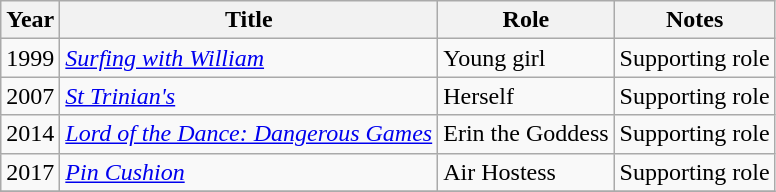<table class="wikitable">
<tr>
<th>Year</th>
<th>Title</th>
<th>Role</th>
<th class="unsortable">Notes</th>
</tr>
<tr>
<td>1999</td>
<td><em><a href='#'>Surfing with William</a></em></td>
<td>Young girl</td>
<td>Supporting role</td>
</tr>
<tr>
<td>2007</td>
<td><em><a href='#'>St Trinian's</a> </em></td>
<td>Herself</td>
<td>Supporting role</td>
</tr>
<tr>
<td>2014</td>
<td><em><a href='#'>Lord of the Dance: Dangerous Games</a></em></td>
<td>Erin the Goddess</td>
<td>Supporting role</td>
</tr>
<tr>
<td>2017</td>
<td><em><a href='#'>Pin Cushion</a> </em></td>
<td>Air Hostess</td>
<td>Supporting role</td>
</tr>
<tr>
</tr>
</table>
